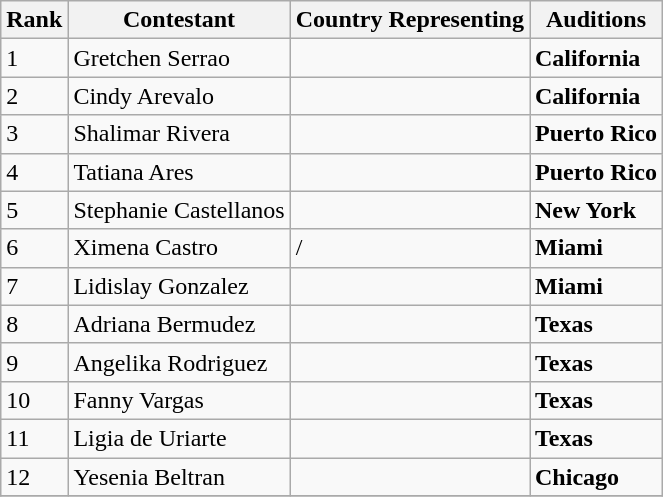<table class="wikitable">
<tr>
<th>Rank</th>
<th>Contestant</th>
<th>Country Representing</th>
<th>Auditions</th>
</tr>
<tr>
<td>1</td>
<td>Gretchen Serrao</td>
<td><strong></strong></td>
<td><strong>California</strong></td>
</tr>
<tr>
<td>2</td>
<td>Cindy Arevalo</td>
<td><strong></strong></td>
<td><strong>California</strong></td>
</tr>
<tr>
<td>3</td>
<td>Shalimar Rivera</td>
<td><strong></strong></td>
<td><strong>Puerto Rico</strong></td>
</tr>
<tr>
<td>4</td>
<td>Tatiana Ares</td>
<td><strong></strong></td>
<td><strong>Puerto Rico</strong></td>
</tr>
<tr>
<td>5</td>
<td>Stephanie Castellanos</td>
<td><strong></strong></td>
<td><strong>New York</strong></td>
</tr>
<tr>
<td>6</td>
<td>Ximena Castro</td>
<td><strong></strong>/<strong></strong></td>
<td><strong>Miami</strong></td>
</tr>
<tr>
<td>7</td>
<td>Lidislay Gonzalez</td>
<td><strong></strong></td>
<td><strong>Miami</strong></td>
</tr>
<tr>
<td>8</td>
<td>Adriana Bermudez</td>
<td><strong></strong></td>
<td><strong>Texas</strong></td>
</tr>
<tr>
<td>9</td>
<td>Angelika Rodriguez</td>
<td><strong></strong></td>
<td><strong>Texas</strong></td>
</tr>
<tr>
<td>10</td>
<td>Fanny Vargas</td>
<td><strong></strong></td>
<td><strong>Texas</strong></td>
</tr>
<tr>
<td>11</td>
<td>Ligia de Uriarte</td>
<td><strong></strong></td>
<td><strong>Texas</strong></td>
</tr>
<tr>
<td>12</td>
<td>Yesenia Beltran</td>
<td><strong></strong></td>
<td><strong>Chicago</strong></td>
</tr>
<tr>
</tr>
</table>
